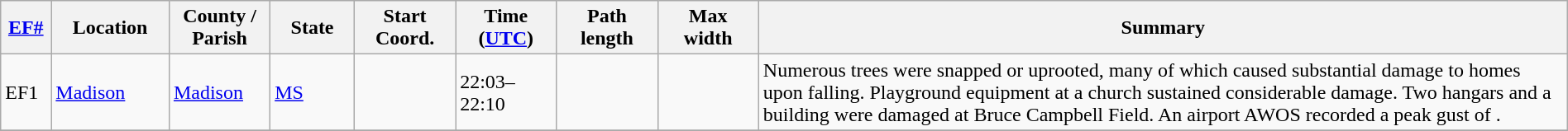<table class="wikitable sortable" style="width:100%;">
<tr>
<th scope="col" style="width:3%; text-align:center;"><a href='#'>EF#</a></th>
<th scope="col" style="width:7%; text-align:center;" class="unsortable">Location</th>
<th scope="col" style="width:6%; text-align:center;" class="unsortable">County / Parish</th>
<th scope="col" style="width:5%; text-align:center;">State</th>
<th scope="col" style="width:6%; text-align:center;">Start Coord.</th>
<th scope="col" style="width:6%; text-align:center;">Time (<a href='#'>UTC</a>)</th>
<th scope="col" style="width:6%; text-align:center;">Path length</th>
<th scope="col" style="width:6%; text-align:center;">Max width</th>
<th scope="col" class="unsortable" style="width:48%; text-align:center;">Summary</th>
</tr>
<tr>
<td bgcolor=>EF1</td>
<td><a href='#'>Madison</a></td>
<td><a href='#'>Madison</a></td>
<td><a href='#'>MS</a></td>
<td></td>
<td>22:03–22:10</td>
<td></td>
<td></td>
<td>Numerous trees were snapped or uprooted, many of which caused substantial damage to homes upon falling. Playground equipment at a church sustained considerable damage. Two hangars and a building were damaged at Bruce Campbell Field. An airport AWOS recorded a peak gust of .</td>
</tr>
<tr>
</tr>
</table>
